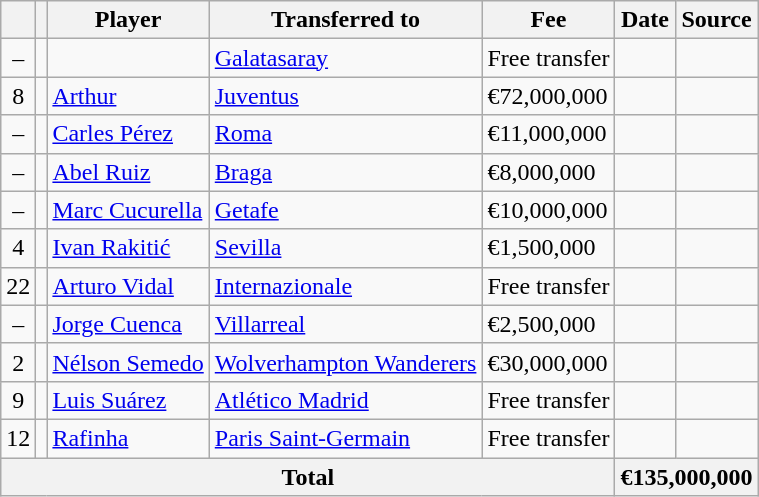<table class="wikitable plainrowheaders sortable">
<tr>
<th></th>
<th></th>
<th>Player</th>
<th>Transferred to</th>
<th>Fee</th>
<th>Date</th>
<th>Source</th>
</tr>
<tr>
<td align=center>–</td>
<td align=center></td>
<td></td>
<td> <a href='#'>Galatasaray</a></td>
<td>Free transfer</td>
<td></td>
<td></td>
</tr>
<tr>
<td align=center>8</td>
<td align=center></td>
<td> <a href='#'>Arthur</a></td>
<td> <a href='#'>Juventus</a></td>
<td>€72,000,000</td>
<td></td>
<td></td>
</tr>
<tr>
<td align=center>–</td>
<td align=center></td>
<td> <a href='#'>Carles Pérez</a></td>
<td> <a href='#'>Roma</a></td>
<td>€11,000,000</td>
<td></td>
<td></td>
</tr>
<tr>
<td align=center>–</td>
<td align=center></td>
<td> <a href='#'>Abel Ruiz</a></td>
<td> <a href='#'>Braga</a></td>
<td>€8,000,000</td>
<td></td>
<td></td>
</tr>
<tr>
<td align=center>–</td>
<td align=center></td>
<td> <a href='#'>Marc Cucurella</a></td>
<td><a href='#'>Getafe</a></td>
<td>€10,000,000</td>
<td></td>
<td></td>
</tr>
<tr>
<td align=center>4</td>
<td align=center></td>
<td> <a href='#'>Ivan Rakitić</a></td>
<td><a href='#'>Sevilla</a></td>
<td>€1,500,000</td>
<td></td>
<td></td>
</tr>
<tr>
<td align=center>22</td>
<td align=center></td>
<td> <a href='#'>Arturo Vidal</a></td>
<td> <a href='#'>Internazionale</a></td>
<td>Free transfer</td>
<td></td>
<td></td>
</tr>
<tr>
<td align=center>–</td>
<td align=center></td>
<td> <a href='#'>Jorge Cuenca</a></td>
<td><a href='#'>Villarreal</a></td>
<td>€2,500,000</td>
<td></td>
<td></td>
</tr>
<tr>
<td align=center>2</td>
<td align=center></td>
<td> <a href='#'>Nélson Semedo</a></td>
<td> <a href='#'>Wolverhampton Wanderers</a></td>
<td>€30,000,000</td>
<td></td>
<td></td>
</tr>
<tr>
<td align=center>9</td>
<td align=center></td>
<td> <a href='#'>Luis Suárez</a></td>
<td><a href='#'>Atlético Madrid</a></td>
<td>Free transfer</td>
<td></td>
<td></td>
</tr>
<tr>
<td align=center>12</td>
<td align=center></td>
<td> <a href='#'>Rafinha</a></td>
<td> <a href='#'>Paris Saint-Germain</a></td>
<td>Free transfer</td>
<td></td>
<td></td>
</tr>
<tr>
<th colspan="5">Total</th>
<th colspan="2">€135,000,000</th>
</tr>
</table>
